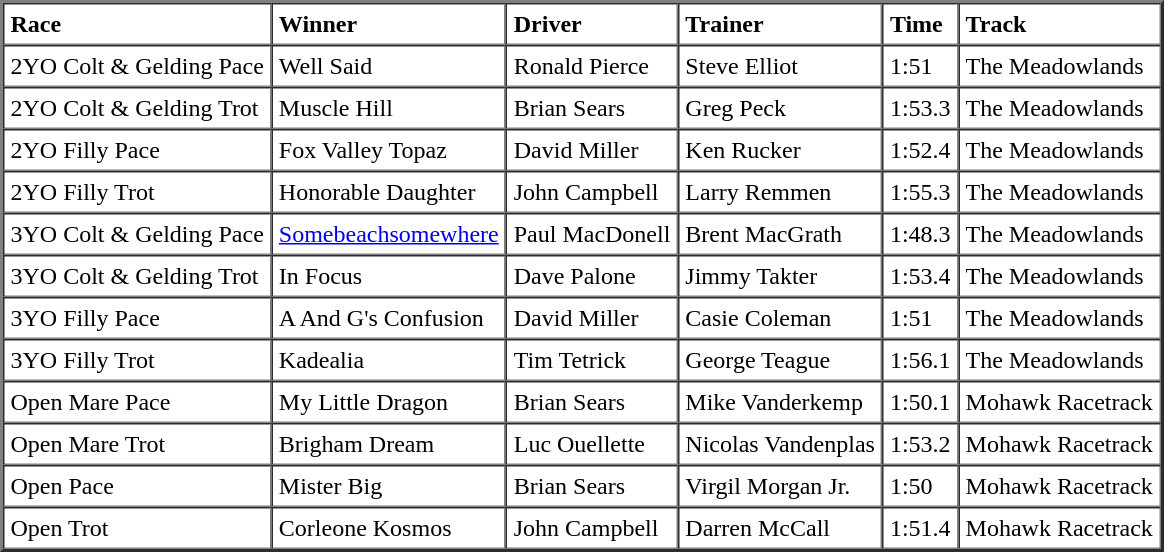<table cellspacing="0" cellpadding="4" border="2">
<tr>
<td><strong>Race</strong></td>
<td><strong>Winner</strong></td>
<td><strong>Driver</strong></td>
<td><strong>Trainer</strong></td>
<td><strong>Time</strong></td>
<td><strong>Track</strong></td>
</tr>
<tr>
<td>2YO Colt & Gelding Pace</td>
<td>Well Said</td>
<td>Ronald Pierce</td>
<td>Steve Elliot</td>
<td>1:51</td>
<td>The Meadowlands</td>
</tr>
<tr>
<td>2YO Colt & Gelding Trot</td>
<td>Muscle Hill</td>
<td>Brian Sears</td>
<td>Greg Peck</td>
<td>1:53.3</td>
<td>The Meadowlands</td>
</tr>
<tr>
<td>2YO Filly Pace</td>
<td>Fox Valley Topaz</td>
<td>David Miller</td>
<td>Ken Rucker</td>
<td>1:52.4</td>
<td>The Meadowlands</td>
</tr>
<tr>
<td>2YO Filly Trot</td>
<td>Honorable Daughter</td>
<td>John Campbell</td>
<td>Larry Remmen</td>
<td>1:55.3</td>
<td>The Meadowlands</td>
</tr>
<tr>
<td>3YO Colt & Gelding Pace</td>
<td><a href='#'>Somebeachsomewhere</a></td>
<td>Paul MacDonell</td>
<td>Brent MacGrath</td>
<td>1:48.3</td>
<td>The Meadowlands</td>
</tr>
<tr>
<td>3YO Colt & Gelding Trot</td>
<td>In Focus</td>
<td>Dave Palone</td>
<td>Jimmy Takter</td>
<td>1:53.4</td>
<td>The Meadowlands</td>
</tr>
<tr>
<td>3YO Filly Pace</td>
<td>A And G's Confusion</td>
<td>David Miller</td>
<td>Casie Coleman</td>
<td>1:51</td>
<td>The Meadowlands</td>
</tr>
<tr>
<td>3YO Filly Trot</td>
<td>Kadealia</td>
<td>Tim Tetrick</td>
<td>George Teague</td>
<td>1:56.1</td>
<td>The Meadowlands</td>
</tr>
<tr>
<td>Open Mare Pace</td>
<td>My Little Dragon</td>
<td>Brian Sears</td>
<td>Mike Vanderkemp</td>
<td>1:50.1</td>
<td>Mohawk Racetrack</td>
</tr>
<tr>
<td>Open Mare Trot</td>
<td>Brigham Dream</td>
<td>Luc Ouellette</td>
<td>Nicolas Vandenplas</td>
<td>1:53.2</td>
<td>Mohawk Racetrack</td>
</tr>
<tr>
<td>Open Pace</td>
<td>Mister Big</td>
<td>Brian Sears</td>
<td>Virgil Morgan Jr.</td>
<td>1:50</td>
<td>Mohawk Racetrack</td>
</tr>
<tr>
<td>Open Trot</td>
<td>Corleone Kosmos</td>
<td>John Campbell</td>
<td>Darren McCall</td>
<td>1:51.4</td>
<td>Mohawk Racetrack</td>
</tr>
</table>
